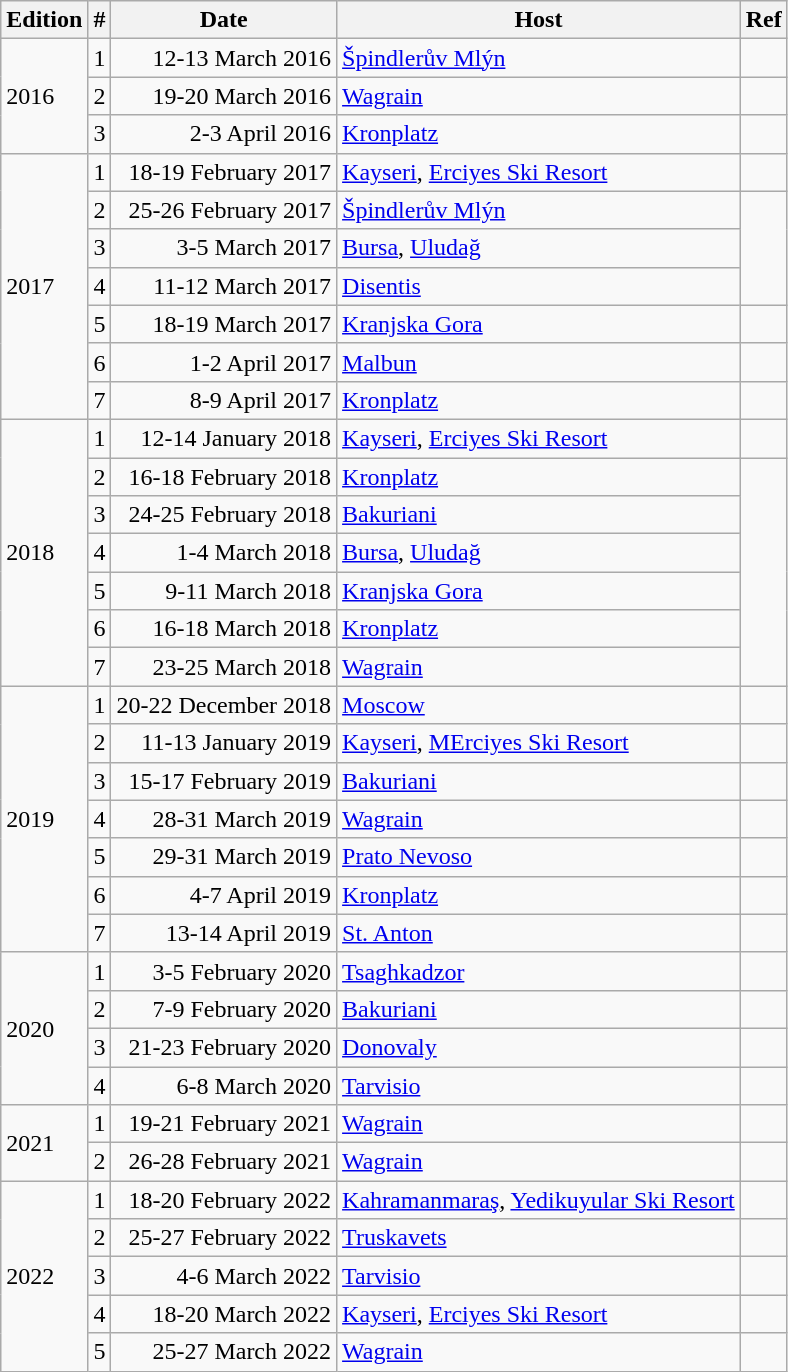<table class=wikitable>
<tr>
<th>Edition</th>
<th>#</th>
<th>Date</th>
<th>Host</th>
<th>Ref</th>
</tr>
<tr>
<td rowspan=3>2016</td>
<td>1</td>
<td align=right>12-13 March 2016</td>
<td> <a href='#'>Špindlerův Mlýn</a></td>
<td></td>
</tr>
<tr>
<td>2</td>
<td align=right>19-20 March 2016</td>
<td> <a href='#'>Wagrain</a></td>
<td></td>
</tr>
<tr>
<td>3</td>
<td align=right>2-3 April  2016</td>
<td> <a href='#'>Kronplatz</a></td>
<td></td>
</tr>
<tr>
<td rowspan=7>2017</td>
<td>1</td>
<td align=right>18-19 February 2017</td>
<td> <a href='#'>Kayseri</a>, <a href='#'>Erciyes Ski Resort</a></td>
<td></td>
</tr>
<tr>
<td>2</td>
<td align=right>25-26 February 2017</td>
<td> <a href='#'>Špindlerův Mlýn</a></td>
<td rowspan=3></td>
</tr>
<tr>
<td>3</td>
<td align=right>3-5 March 2017</td>
<td> <a href='#'>Bursa</a>, <a href='#'>Uludağ</a></td>
</tr>
<tr>
<td>4</td>
<td align=right>11-12 March 2017</td>
<td> <a href='#'>Disentis</a></td>
</tr>
<tr>
<td>5</td>
<td align=right>18-19 March 2017</td>
<td> <a href='#'>Kranjska Gora</a></td>
<td></td>
</tr>
<tr>
<td>6</td>
<td align=right>1-2 April 2017</td>
<td> <a href='#'>Malbun</a></td>
<td></td>
</tr>
<tr>
<td>7</td>
<td align=right>8-9 April 2017</td>
<td> <a href='#'>Kronplatz</a></td>
<td></td>
</tr>
<tr>
<td rowspan=7>2018</td>
<td>1</td>
<td align=right>12-14 January 2018</td>
<td> <a href='#'>Kayseri</a>, <a href='#'>Erciyes Ski Resort</a></td>
<td></td>
</tr>
<tr>
<td>2</td>
<td align=right>16-18 February 2018</td>
<td> <a href='#'>Kronplatz</a></td>
<td rowspan=6></td>
</tr>
<tr>
<td>3</td>
<td align=right>24-25 February 2018</td>
<td> <a href='#'>Bakuriani</a></td>
</tr>
<tr>
<td>4</td>
<td align=right>1-4 March 2018</td>
<td> <a href='#'>Bursa</a>, <a href='#'>Uludağ</a></td>
</tr>
<tr>
<td>5</td>
<td align=right>9-11 March 2018</td>
<td> <a href='#'>Kranjska Gora</a></td>
</tr>
<tr>
<td>6</td>
<td align=right>16-18 March 2018</td>
<td> <a href='#'>Kronplatz</a></td>
</tr>
<tr>
<td>7</td>
<td align=right>23-25 March 2018</td>
<td> <a href='#'>Wagrain</a></td>
</tr>
<tr>
<td rowspan=7>2019</td>
<td>1</td>
<td align=right>20-22 December 2018</td>
<td> <a href='#'>Moscow</a></td>
<td></td>
</tr>
<tr>
<td>2</td>
<td align=right>11-13 January 2019</td>
<td> <a href='#'>Kayseri</a>, <a href='#'>MErciyes Ski Resort</a></td>
<td></td>
</tr>
<tr>
<td>3</td>
<td align=right>15-17 February 2019</td>
<td> <a href='#'>Bakuriani</a></td>
<td></td>
</tr>
<tr>
<td>4</td>
<td align=right>28-31 March 2019</td>
<td> <a href='#'>Wagrain</a></td>
<td></td>
</tr>
<tr>
<td>5</td>
<td align=right>29-31 March 2019</td>
<td> <a href='#'>Prato Nevoso</a></td>
<td></td>
</tr>
<tr>
<td>6</td>
<td align=right>4-7 April 2019</td>
<td> <a href='#'>Kronplatz</a></td>
<td></td>
</tr>
<tr>
<td>7</td>
<td align=right>13-14 April 2019</td>
<td> <a href='#'>St. Anton</a></td>
<td></td>
</tr>
<tr>
<td rowspan=4>2020</td>
<td>1</td>
<td align=right>3-5 February 2020</td>
<td> <a href='#'>Tsaghkadzor</a></td>
<td></td>
</tr>
<tr>
<td>2</td>
<td align=right>7-9 February 2020</td>
<td> <a href='#'>Bakuriani</a></td>
<td></td>
</tr>
<tr>
<td>3</td>
<td align=right>21-23 February 2020</td>
<td> <a href='#'>Donovaly</a></td>
<td></td>
</tr>
<tr>
<td>4</td>
<td align=right>6-8 March 2020</td>
<td> <a href='#'>Tarvisio</a></td>
<td></td>
</tr>
<tr>
<td rowspan=2>2021</td>
<td>1</td>
<td align=right>19-21 February 2021</td>
<td> <a href='#'>Wagrain</a></td>
<td></td>
</tr>
<tr>
<td>2</td>
<td align=right>26-28 February 2021</td>
<td> <a href='#'>Wagrain</a></td>
<td></td>
</tr>
<tr>
<td rowspan=5>2022</td>
<td>1</td>
<td align=right>18-20 February 2022</td>
<td> <a href='#'>Kahramanmaraş</a>, <a href='#'>Yedikuyular Ski Resort</a></td>
<td></td>
</tr>
<tr>
<td>2</td>
<td align=right>25-27 February 2022</td>
<td> <a href='#'>Truskavets</a></td>
<td></td>
</tr>
<tr>
<td>3</td>
<td align=right>4-6 March 2022</td>
<td> <a href='#'>Tarvisio</a></td>
<td></td>
</tr>
<tr>
<td>4</td>
<td align=right>18-20 March 2022</td>
<td> <a href='#'>Kayseri</a>, <a href='#'>Erciyes Ski Resort</a></td>
<td></td>
</tr>
<tr>
<td>5</td>
<td align=right>25-27 March 2022</td>
<td> <a href='#'>Wagrain</a></td>
<td></td>
</tr>
</table>
